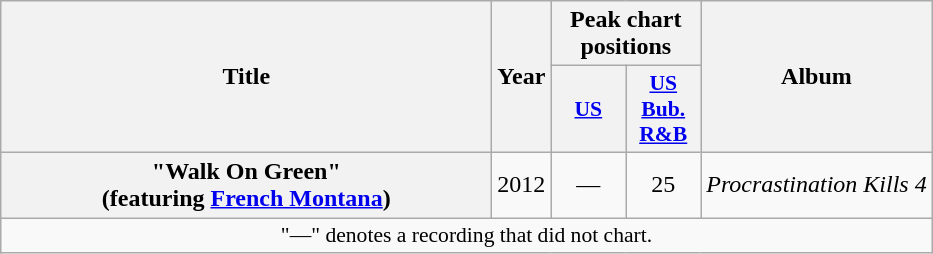<table class="wikitable plainrowheaders" style="text-align:center;">
<tr>
<th scope="col" rowspan="2" style="width:20em;">Title</th>
<th scope="col" rowspan="2">Year</th>
<th scope="col" colspan="2">Peak chart positions</th>
<th scope="col" rowspan="2">Album</th>
</tr>
<tr>
<th scope="col" style="width:3em;font-size:90%;"><a href='#'>US</a></th>
<th scope="col" style="width:3em;font-size:90%;"><a href='#'>US<br>Bub. R&B</a><br></th>
</tr>
<tr>
<th scope="row">"Walk On Green"<br><span>(featuring <a href='#'>French Montana</a>)</span></th>
<td>2012</td>
<td>—</td>
<td>25</td>
<td><em>Procrastination Kills 4</em></td>
</tr>
<tr>
<td colspan="14" style="font-size:90%">"—" denotes a recording that did not chart.</td>
</tr>
</table>
